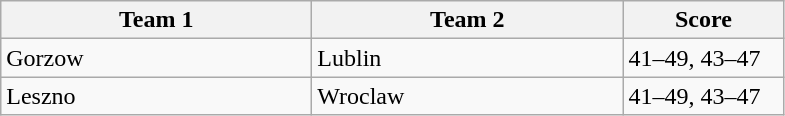<table class="wikitable" style="font-size: 100%">
<tr>
<th width=200>Team 1</th>
<th width=200>Team 2</th>
<th width=100>Score</th>
</tr>
<tr>
<td>Gorzow</td>
<td>Lublin</td>
<td>41–49, 43–47</td>
</tr>
<tr>
<td>Leszno</td>
<td>Wroclaw</td>
<td>41–49, 43–47</td>
</tr>
</table>
